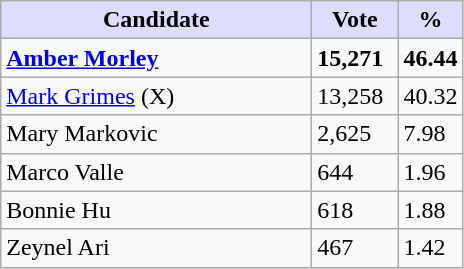<table class="wikitable">
<tr>
<th style="background:#ddf; width:200px;">Candidate</th>
<th style="background:#ddf; width:50px;">Vote</th>
<th style="background:#ddf; width:30px;">%</th>
</tr>
<tr>
<td><strong><a href='#'>Amber Morley</a></strong></td>
<td><strong>15,271</strong></td>
<td><strong>46.44</strong></td>
</tr>
<tr>
<td><a href='#'>Mark Grimes</a> (X)</td>
<td>13,258</td>
<td>40.32</td>
</tr>
<tr>
<td>Mary Markovic</td>
<td>2,625</td>
<td>7.98</td>
</tr>
<tr>
<td>Marco Valle</td>
<td>644</td>
<td>1.96</td>
</tr>
<tr>
<td>Bonnie Hu</td>
<td>618</td>
<td>1.88</td>
</tr>
<tr>
<td>Zeynel Ari</td>
<td>467</td>
<td>1.42</td>
</tr>
</table>
